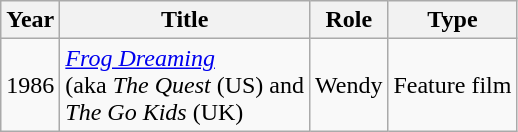<table class="wikitable">
<tr>
<th>Year</th>
<th>Title</th>
<th>Role</th>
<th>Type</th>
</tr>
<tr>
<td>1986</td>
<td><em><a href='#'>Frog Dreaming</a></em><br> (aka <em>The Quest</em> (US) and<br> <em>The Go Kids</em> (UK)</td>
<td>Wendy</td>
<td>Feature film</td>
</tr>
</table>
